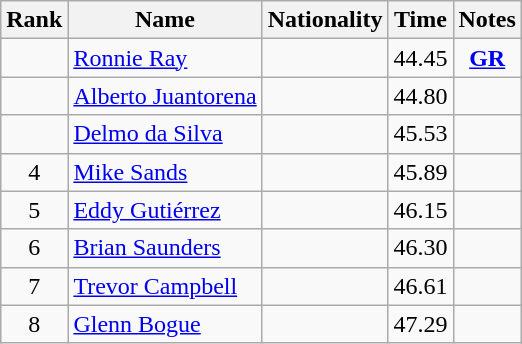<table class="wikitable sortable" style="text-align:center">
<tr>
<th>Rank</th>
<th>Name</th>
<th>Nationality</th>
<th>Time</th>
<th>Notes</th>
</tr>
<tr>
<td></td>
<td align=left><a href='#'>Ronnie Ray</a></td>
<td align=left></td>
<td>44.45</td>
<td><strong><a href='#'>GR</a></strong></td>
</tr>
<tr>
<td></td>
<td align=left><a href='#'>Alberto Juantorena</a></td>
<td align=left></td>
<td>44.80</td>
<td></td>
</tr>
<tr>
<td></td>
<td align=left><a href='#'>Delmo da Silva</a></td>
<td align=left></td>
<td>45.53</td>
<td></td>
</tr>
<tr>
<td>4</td>
<td align=left><a href='#'>Mike Sands</a></td>
<td align=left></td>
<td>45.89</td>
<td></td>
</tr>
<tr>
<td>5</td>
<td align=left><a href='#'>Eddy Gutiérrez</a></td>
<td align=left></td>
<td>46.15</td>
<td></td>
</tr>
<tr>
<td>6</td>
<td align=left><a href='#'>Brian Saunders</a></td>
<td align=left></td>
<td>46.30</td>
<td></td>
</tr>
<tr>
<td>7</td>
<td align=left><a href='#'>Trevor Campbell</a></td>
<td align=left></td>
<td>46.61</td>
<td></td>
</tr>
<tr>
<td>8</td>
<td align=left><a href='#'>Glenn Bogue</a></td>
<td align=left></td>
<td>47.29</td>
<td></td>
</tr>
</table>
